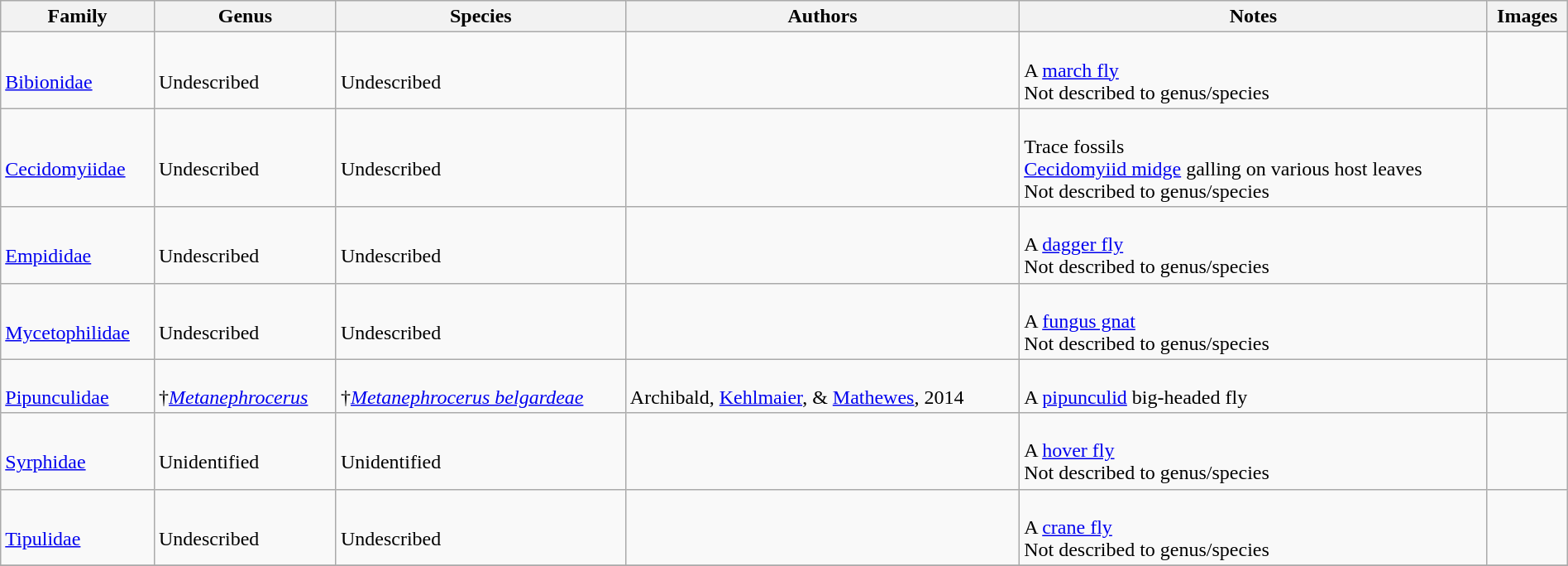<table class="wikitable sortable"  style="margin:auto; width:100%;">
<tr>
<th>Family</th>
<th>Genus</th>
<th>Species</th>
<th>Authors</th>
<th>Notes</th>
<th>Images</th>
</tr>
<tr>
<td><br><a href='#'>Bibionidae</a></td>
<td><br>Undescribed</td>
<td><br>Undescribed</td>
<td></td>
<td><br>A <a href='#'>march fly</a><br>Not described to genus/species</td>
<td><br></td>
</tr>
<tr>
<td><br><a href='#'>Cecidomyiidae</a></td>
<td><br>Undescribed</td>
<td><br>Undescribed</td>
<td></td>
<td><br>Trace fossils<br><a href='#'>Cecidomyiid midge</a> galling on various host leaves<br>Not described to genus/species</td>
<td><br></td>
</tr>
<tr>
<td><br><a href='#'>Empididae</a></td>
<td><br>Undescribed</td>
<td><br>Undescribed</td>
<td></td>
<td><br>A <a href='#'>dagger fly</a><br>Not described to genus/species</td>
<td></td>
</tr>
<tr>
<td><br><a href='#'>Mycetophilidae</a></td>
<td><br>Undescribed</td>
<td><br>Undescribed</td>
<td></td>
<td><br>A <a href='#'>fungus gnat</a><br>Not described to genus/species</td>
<td></td>
</tr>
<tr>
<td><br><a href='#'>Pipunculidae</a></td>
<td><br>†<em><a href='#'>Metanephrocerus</a></em></td>
<td><br>†<em><a href='#'>Metanephrocerus belgardeae</a></em></td>
<td><br>Archibald, <a href='#'>Kehlmaier</a>, & <a href='#'>Mathewes</a>, 2014</td>
<td><br>A <a href='#'>pipunculid</a> big-headed fly</td>
<td><br></td>
</tr>
<tr>
<td><br><a href='#'>Syrphidae</a></td>
<td><br>Unidentified</td>
<td><br>Unidentified</td>
<td></td>
<td><br>A <a href='#'>hover fly</a><br>Not described to genus/species</td>
<td></td>
</tr>
<tr>
<td><br><a href='#'>Tipulidae</a></td>
<td><br>Undescribed</td>
<td><br>Undescribed</td>
<td></td>
<td><br>A <a href='#'>crane fly</a><br>Not described to genus/species</td>
<td><br></td>
</tr>
<tr>
</tr>
</table>
